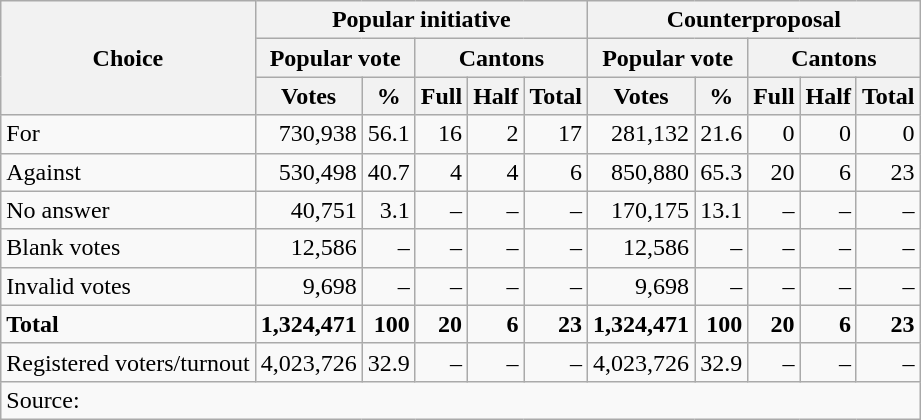<table class=wikitable style=text-align:right>
<tr>
<th rowspan=3>Choice</th>
<th colspan=5>Popular initiative</th>
<th colspan=5>Counterproposal</th>
</tr>
<tr>
<th colspan=2>Popular vote</th>
<th colspan=3>Cantons</th>
<th colspan=2>Popular vote</th>
<th colspan=3>Cantons</th>
</tr>
<tr>
<th>Votes</th>
<th>%</th>
<th>Full</th>
<th>Half</th>
<th>Total</th>
<th>Votes</th>
<th>%</th>
<th>Full</th>
<th>Half</th>
<th>Total</th>
</tr>
<tr>
<td align=left>For</td>
<td>730,938</td>
<td>56.1</td>
<td>16</td>
<td>2</td>
<td>17</td>
<td>281,132</td>
<td>21.6</td>
<td>0</td>
<td>0</td>
<td>0</td>
</tr>
<tr>
<td align=left>Against</td>
<td>530,498</td>
<td>40.7</td>
<td>4</td>
<td>4</td>
<td>6</td>
<td>850,880</td>
<td>65.3</td>
<td>20</td>
<td>6</td>
<td>23</td>
</tr>
<tr>
<td align=left>No answer</td>
<td>40,751</td>
<td>3.1</td>
<td>–</td>
<td>–</td>
<td>–</td>
<td>170,175</td>
<td>13.1</td>
<td>–</td>
<td>–</td>
<td>–</td>
</tr>
<tr>
<td align=left>Blank votes</td>
<td>12,586</td>
<td>–</td>
<td>–</td>
<td>–</td>
<td>–</td>
<td>12,586</td>
<td>–</td>
<td>–</td>
<td>–</td>
<td>–</td>
</tr>
<tr>
<td align=left>Invalid votes</td>
<td>9,698</td>
<td>–</td>
<td>–</td>
<td>–</td>
<td>–</td>
<td>9,698</td>
<td>–</td>
<td>–</td>
<td>–</td>
<td>–</td>
</tr>
<tr>
<td align=left><strong>Total</strong></td>
<td><strong>1,324,471</strong></td>
<td><strong>100</strong></td>
<td><strong>20</strong></td>
<td><strong>6</strong></td>
<td><strong>23</strong></td>
<td><strong>1,324,471</strong></td>
<td><strong>100</strong></td>
<td><strong>20</strong></td>
<td><strong>6</strong></td>
<td><strong>23</strong></td>
</tr>
<tr>
<td align=left>Registered voters/turnout</td>
<td>4,023,726</td>
<td>32.9</td>
<td>–</td>
<td>–</td>
<td>–</td>
<td>4,023,726</td>
<td>32.9</td>
<td>–</td>
<td>–</td>
<td>–</td>
</tr>
<tr>
<td align=left colspan=11>Source: </td>
</tr>
</table>
